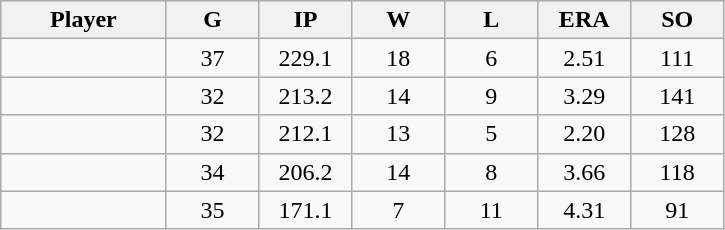<table class="wikitable sortable">
<tr>
<th bgcolor="#DDDDFF" width="16%">Player</th>
<th bgcolor="#DDDDFF" width="9%">G</th>
<th bgcolor="#DDDDFF" width="9%">IP</th>
<th bgcolor="#DDDDFF" width="9%">W</th>
<th bgcolor="#DDDDFF" width="9%">L</th>
<th bgcolor="#DDDDFF" width="9%">ERA</th>
<th bgcolor="#DDDDFF" width="9%">SO</th>
</tr>
<tr align="center">
<td></td>
<td>37</td>
<td>229.1</td>
<td>18</td>
<td>6</td>
<td>2.51</td>
<td>111</td>
</tr>
<tr align="center">
<td></td>
<td>32</td>
<td>213.2</td>
<td>14</td>
<td>9</td>
<td>3.29</td>
<td>141</td>
</tr>
<tr align="center">
<td></td>
<td>32</td>
<td>212.1</td>
<td>13</td>
<td>5</td>
<td>2.20</td>
<td>128</td>
</tr>
<tr align="center">
<td></td>
<td>34</td>
<td>206.2</td>
<td>14</td>
<td>8</td>
<td>3.66</td>
<td>118</td>
</tr>
<tr align="center">
<td></td>
<td>35</td>
<td>171.1</td>
<td>7</td>
<td>11</td>
<td>4.31</td>
<td>91</td>
</tr>
</table>
